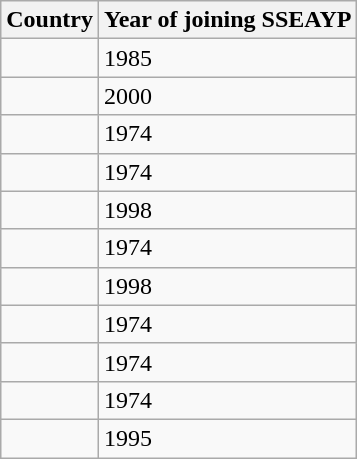<table class="wikitable">
<tr>
<th>Country</th>
<th>Year of joining SSEAYP</th>
</tr>
<tr>
<td></td>
<td>1985</td>
</tr>
<tr>
<td></td>
<td>2000</td>
</tr>
<tr>
<td></td>
<td>1974</td>
</tr>
<tr>
<td></td>
<td>1974</td>
</tr>
<tr>
<td></td>
<td>1998</td>
</tr>
<tr>
<td></td>
<td>1974</td>
</tr>
<tr>
<td></td>
<td>1998</td>
</tr>
<tr>
<td></td>
<td>1974</td>
</tr>
<tr>
<td></td>
<td>1974</td>
</tr>
<tr>
<td></td>
<td>1974</td>
</tr>
<tr>
<td></td>
<td>1995</td>
</tr>
</table>
